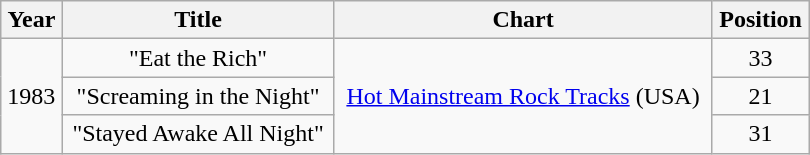<table class="wikitable" width="540px">
<tr>
<th align="center">Year</th>
<th align="center">Title</th>
<th align="center">Chart</th>
<th align="center">Position</th>
</tr>
<tr>
<td align="center" rowspan="3">1983</td>
<td align="center">"Eat the Rich"</td>
<td align="center" rowspan="3"><a href='#'>Hot Mainstream Rock Tracks</a> (USA)</td>
<td align="center">33</td>
</tr>
<tr>
<td align="center">"Screaming in the Night"</td>
<td align="center">21</td>
</tr>
<tr>
<td align="center">"Stayed Awake All Night"</td>
<td align="center">31</td>
</tr>
</table>
